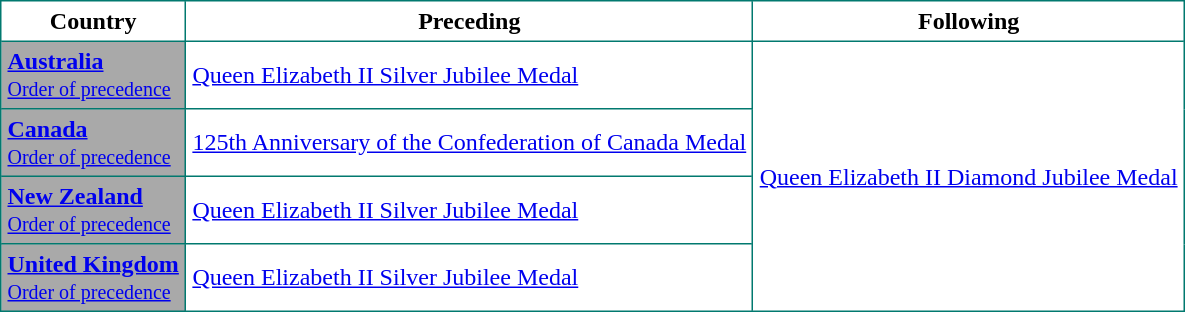<table border="2" cellpadding="4" cellspacing="0" style="margin: 1em 1em 1em 0; background:white; border: 1px #01796F solid; border-collapse: collapse">
<tr bgcolor="white">
<td align="center"><strong>Country</strong></td>
<td align="center"><strong>Preceding</strong></td>
<td align="center"><strong>Following</strong></td>
</tr>
<tr>
<td bgcolor="#A9A9A9"> <strong><a href='#'><span>Australia</span></a></strong><br><small><a href='#'><span>Order of precedence</span></a></small></td>
<td><a href='#'>Queen Elizabeth II Silver Jubilee Medal</a></td>
<td rowspan=4><a href='#'>Queen Elizabeth II Diamond Jubilee Medal</a></td>
</tr>
<tr>
<td bgcolor="#A9A9A9"> <strong><a href='#'><span>Canada</span></a></strong><br><small><a href='#'><span>Order of precedence</span></a></small></td>
<td><a href='#'>125th Anniversary of the Confederation of Canada Medal</a></td>
</tr>
<tr>
<td bgcolor="#A9A9A9"> <strong><a href='#'><span>New Zealand</span></a></strong><br><small><a href='#'><span>Order of precedence</span></a></small></td>
<td><a href='#'>Queen Elizabeth II Silver Jubilee Medal</a></td>
</tr>
<tr>
<td bgcolor="#A9A9A9"> <strong><a href='#'><span>United Kingdom</span></a></strong><br><small><a href='#'><span>Order of precedence</span></a></small></td>
<td><a href='#'>Queen Elizabeth II Silver Jubilee Medal</a></td>
</tr>
</table>
